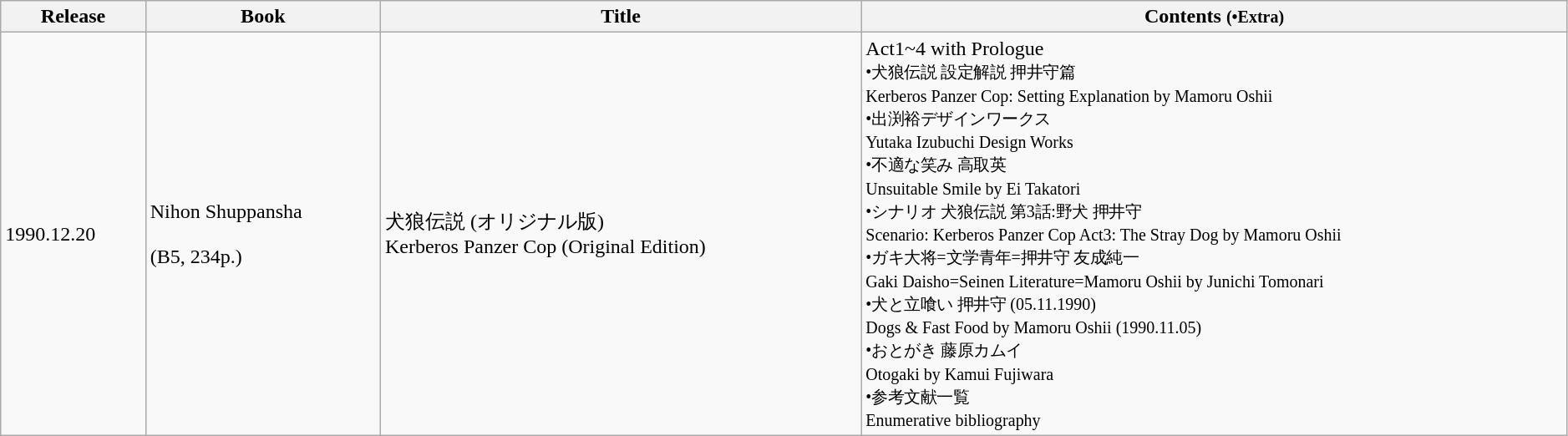<table class="wikitable" width=99% border="1">
<tr>
<th rowspan="1" align="center"><strong>Release</strong></th>
<th rowspan="1" align="center"><strong>Book</strong></th>
<th rowspan="1" align="center"><strong>Title</strong></th>
<th rowspan="1" align="center"><strong>Contents</strong> <small>(•Extra)</small></th>
</tr>
<tr>
<td>1990.12.20</td>
<td>Nihon Shuppansha<br><br>(B5, 234p.)</td>
<td>犬狼伝説 (オリジナル版)<br>Kerberos Panzer Cop (Original Edition)</td>
<td>Act1~4 with Prologue<br><small>•犬狼伝説 設定解説 押井守篇<br>Kerberos Panzer Cop: Setting Explanation by Mamoru Oshii<br>•出渕裕デザインワークス<br>Yutaka Izubuchi Design Works<br>•不適な笑み 高取英<br>Unsuitable Smile by Ei Takatori<br>•シナリオ 犬狼伝説 第3話:野犬 押井守<br>Scenario: Kerberos Panzer Cop Act3: The Stray Dog by Mamoru Oshii<br>•ガキ大将=文学青年=押井守 友成純一<br>Gaki Daisho=Seinen Literature=Mamoru Oshii by Junichi Tomonari<br>•犬と立喰い 押井守 (05.11.1990)<br>Dogs & Fast Food by Mamoru Oshii (1990.11.05)<br>•おとがき 藤原カムイ<br>Otogaki by Kamui Fujiwara<br>•参考文献一覧<br>Enumerative bibliography</small></td>
</tr>
</table>
